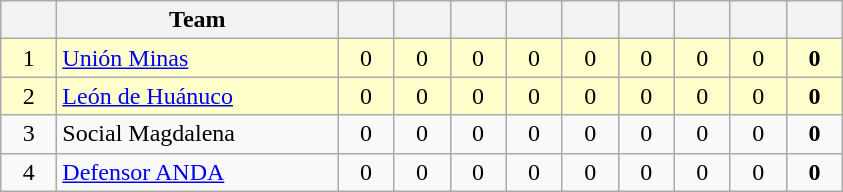<table class="wikitable" style="text-align:center;">
<tr>
<th width="30"></th>
<th width="180">Team</th>
<th width="30"></th>
<th width="30"></th>
<th width="30"></th>
<th width="30"></th>
<th width="30"></th>
<th width="30"></th>
<th width="30"></th>
<th width="30"></th>
<th width="30"></th>
</tr>
<tr bgcolor=ffffcc>
<td>1</td>
<td align=left><a href='#'>Unión Minas</a></td>
<td>0</td>
<td>0</td>
<td>0</td>
<td>0</td>
<td>0</td>
<td>0</td>
<td>0</td>
<td>0</td>
<td><strong>0</strong></td>
</tr>
<tr bgcolor=ffffcc>
<td>2</td>
<td align=left><a href='#'>León de Huánuco</a></td>
<td>0</td>
<td>0</td>
<td>0</td>
<td>0</td>
<td>0</td>
<td>0</td>
<td>0</td>
<td>0</td>
<td><strong>0</strong></td>
</tr>
<tr bgcolor=>
<td>3</td>
<td align=left>Social Magdalena</td>
<td>0</td>
<td>0</td>
<td>0</td>
<td>0</td>
<td>0</td>
<td>0</td>
<td>0</td>
<td>0</td>
<td><strong>0</strong></td>
</tr>
<tr bgcolor=>
<td>4</td>
<td align=left><a href='#'>Defensor ANDA</a></td>
<td>0</td>
<td>0</td>
<td>0</td>
<td>0</td>
<td>0</td>
<td>0</td>
<td>0</td>
<td>0</td>
<td><strong>0</strong></td>
</tr>
</table>
